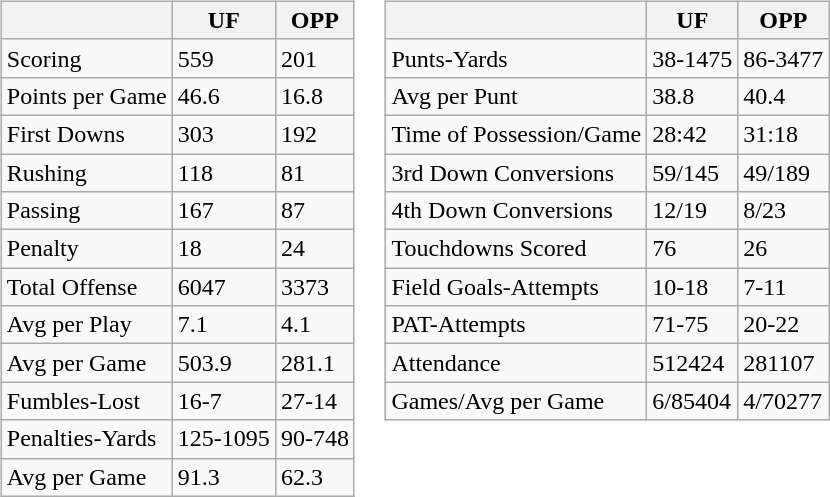<table>
<tr>
<td valign="top"><br><table class="wikitable" style="white-space:nowrap;">
<tr>
<th></th>
<th>UF</th>
<th>OPP</th>
</tr>
<tr>
<td>Scoring</td>
<td>559</td>
<td>201</td>
</tr>
<tr>
<td>Points per Game</td>
<td>46.6</td>
<td>16.8</td>
</tr>
<tr>
<td>First Downs</td>
<td>303</td>
<td>192</td>
</tr>
<tr>
<td>Rushing</td>
<td>118</td>
<td>81</td>
</tr>
<tr>
<td>Passing</td>
<td>167</td>
<td>87</td>
</tr>
<tr>
<td>Penalty</td>
<td>18</td>
<td>24</td>
</tr>
<tr>
<td>Total Offense</td>
<td>6047</td>
<td>3373</td>
</tr>
<tr>
<td>Avg per Play</td>
<td>7.1</td>
<td>4.1</td>
</tr>
<tr>
<td>Avg per Game</td>
<td>503.9</td>
<td>281.1</td>
</tr>
<tr>
<td>Fumbles-Lost</td>
<td>16-7</td>
<td>27-14</td>
</tr>
<tr>
<td>Penalties-Yards</td>
<td>125-1095</td>
<td>90-748</td>
</tr>
<tr>
<td>Avg per Game</td>
<td>91.3</td>
<td>62.3</td>
</tr>
</table>
</td>
<td valign="top"><br><table class="wikitable" style="white-space:nowrap;">
<tr>
<th></th>
<th>UF</th>
<th>OPP</th>
</tr>
<tr>
<td>Punts-Yards</td>
<td>38-1475</td>
<td>86-3477</td>
</tr>
<tr>
<td>Avg per Punt</td>
<td>38.8</td>
<td>40.4</td>
</tr>
<tr>
<td>Time of Possession/Game</td>
<td>28:42</td>
<td>31:18</td>
</tr>
<tr>
<td>3rd Down Conversions</td>
<td>59/145</td>
<td>49/189</td>
</tr>
<tr>
<td>4th Down Conversions</td>
<td>12/19</td>
<td>8/23</td>
</tr>
<tr>
<td>Touchdowns Scored</td>
<td>76</td>
<td>26</td>
</tr>
<tr>
<td>Field Goals-Attempts</td>
<td>10-18</td>
<td>7-11</td>
</tr>
<tr>
<td>PAT-Attempts</td>
<td>71-75</td>
<td>20-22</td>
</tr>
<tr>
<td>Attendance</td>
<td>512424</td>
<td>281107</td>
</tr>
<tr>
<td>Games/Avg per Game</td>
<td>6/85404</td>
<td>4/70277</td>
</tr>
</table>
</td>
</tr>
</table>
